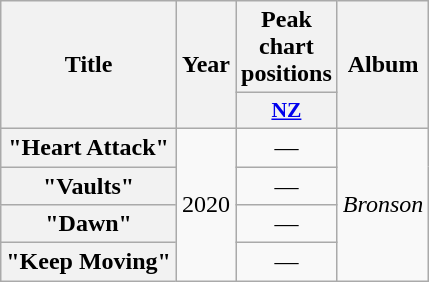<table class="wikitable plainrowheaders" style="text-align:center;">
<tr>
<th scope="col" rowspan="2">Title</th>
<th scope="col" rowspan="2">Year</th>
<th scope="col" colspan="1">Peak chart positions</th>
<th scope="col" rowspan="2">Album</th>
</tr>
<tr>
<th scope="col" style="width:2.75em;font-size:90%;"><a href='#'>NZ</a></th>
</tr>
<tr>
<th scope="row">"Heart Attack"<br></th>
<td rowspan="4">2020</td>
<td>—</td>
<td rowspan="4"><em>Bronson</em></td>
</tr>
<tr>
<th scope="row">"Vaults"</th>
<td>—</td>
</tr>
<tr>
<th scope="row">"Dawn"<br></th>
<td>—</td>
</tr>
<tr>
<th scope="row">"Keep Moving"</th>
<td>—</td>
</tr>
</table>
